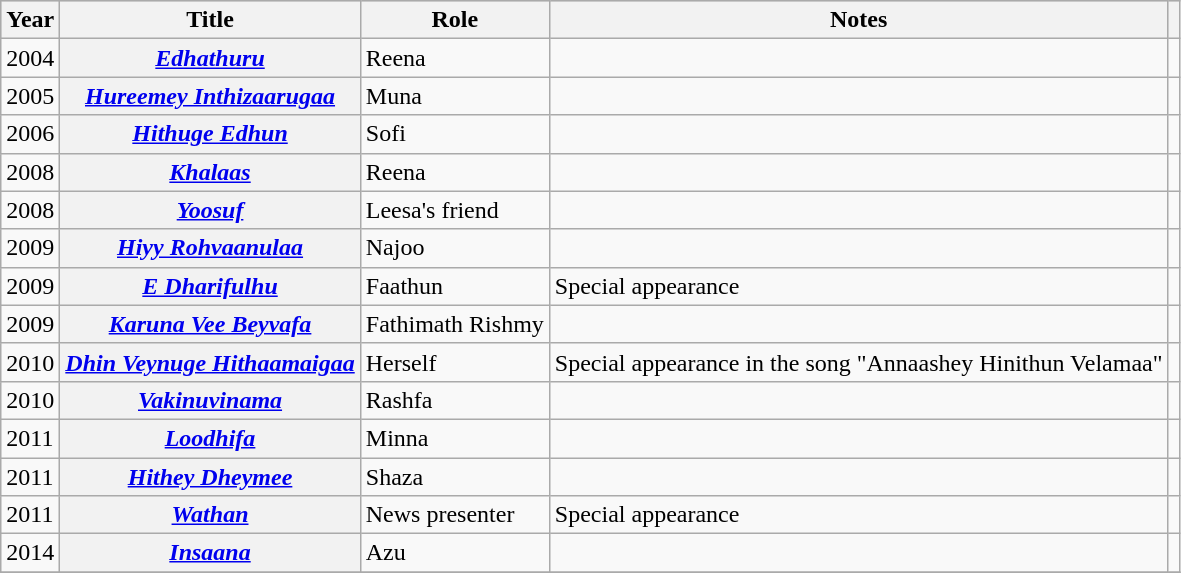<table class="wikitable sortable plainrowheaders">
<tr style="background:#ccc; text-align:center;">
<th scope="col">Year</th>
<th scope="col">Title</th>
<th scope="col">Role</th>
<th scope="col">Notes</th>
<th scope="col" class="unsortable"></th>
</tr>
<tr>
<td>2004</td>
<th scope="row"><em><a href='#'>Edhathuru</a></em></th>
<td>Reena</td>
<td></td>
<td style="text-align: center;"></td>
</tr>
<tr>
<td>2005</td>
<th scope="row"><em><a href='#'>Hureemey Inthizaarugaa</a></em></th>
<td>Muna</td>
<td></td>
<td style="text-align: center;"></td>
</tr>
<tr>
<td>2006</td>
<th scope="row"><em><a href='#'>Hithuge Edhun</a></em></th>
<td>Sofi</td>
<td></td>
<td style="text-align: center;"></td>
</tr>
<tr>
<td>2008</td>
<th scope="row"><em><a href='#'>Khalaas</a></em></th>
<td>Reena</td>
<td></td>
<td style="text-align: center;"></td>
</tr>
<tr>
<td>2008</td>
<th scope="row"><em><a href='#'>Yoosuf</a></em></th>
<td>Leesa's friend</td>
<td></td>
<td style="text-align: center;"></td>
</tr>
<tr>
<td>2009</td>
<th scope="row"><em><a href='#'>Hiyy Rohvaanulaa</a></em></th>
<td>Najoo</td>
<td></td>
<td style="text-align: center;"></td>
</tr>
<tr>
<td>2009</td>
<th scope="row"><em><a href='#'>E Dharifulhu</a></em></th>
<td>Faathun</td>
<td>Special appearance</td>
<td style="text-align: center;"></td>
</tr>
<tr>
<td>2009</td>
<th scope="row"><em><a href='#'>Karuna Vee Beyvafa</a></em></th>
<td>Fathimath Rishmy</td>
<td></td>
<td style="text-align: center;"></td>
</tr>
<tr>
<td>2010</td>
<th scope="row"><em><a href='#'>Dhin Veynuge Hithaamaigaa</a></em></th>
<td>Herself</td>
<td>Special appearance in the song "Annaashey Hinithun Velamaa"</td>
<td style="text-align: center;"></td>
</tr>
<tr>
<td>2010</td>
<th scope="row"><em><a href='#'>Vakinuvinama</a></em></th>
<td>Rashfa</td>
<td></td>
<td style="text-align: center;"></td>
</tr>
<tr>
<td>2011</td>
<th scope="row"><em><a href='#'>Loodhifa</a></em></th>
<td>Minna</td>
<td></td>
<td style="text-align: center;"></td>
</tr>
<tr>
<td>2011</td>
<th scope="row"><em><a href='#'>Hithey Dheymee</a></em></th>
<td>Shaza</td>
<td></td>
<td style="text-align: center;"></td>
</tr>
<tr>
<td>2011</td>
<th scope="row"><em><a href='#'>Wathan</a></em></th>
<td>News presenter</td>
<td>Special appearance</td>
<td style="text-align: center;"></td>
</tr>
<tr>
<td>2014</td>
<th scope="row"><em><a href='#'>Insaana</a></em></th>
<td>Azu</td>
<td></td>
<td style="text-align: center;"></td>
</tr>
<tr>
</tr>
</table>
